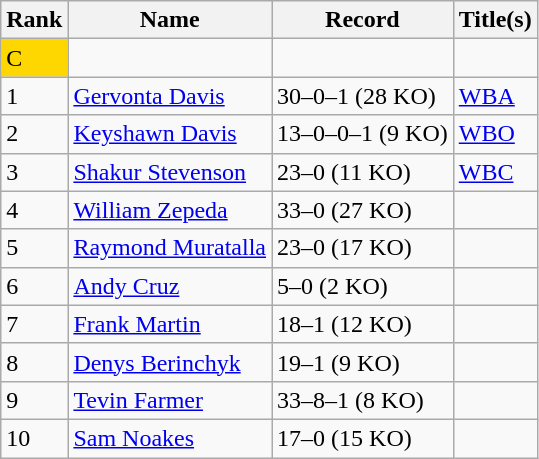<table class="wikitable">
<tr>
<th>Rank</th>
<th>Name</th>
<th>Record</th>
<th>Title(s)</th>
</tr>
<tr>
<td bgcolor=gold>C</td>
<td></td>
<td></td>
<td></td>
</tr>
<tr>
<td>1</td>
<td><a href='#'>Gervonta Davis</a></td>
<td>30–0–1 (28 KO)</td>
<td><a href='#'>WBA</a></td>
</tr>
<tr>
<td>2</td>
<td><a href='#'>Keyshawn Davis</a></td>
<td>13–0–0–1 (9 KO)</td>
<td><a href='#'>WBO</a></td>
</tr>
<tr>
<td>3</td>
<td><a href='#'>Shakur Stevenson</a></td>
<td>23–0 (11 KO)</td>
<td><a href='#'>WBC</a></td>
</tr>
<tr>
<td>4</td>
<td><a href='#'>William Zepeda</a></td>
<td>33–0 (27 KO)</td>
<td></td>
</tr>
<tr>
<td>5</td>
<td><a href='#'>Raymond Muratalla</a></td>
<td>23–0 (17 KO)</td>
<td></td>
</tr>
<tr>
<td>6</td>
<td><a href='#'>Andy Cruz</a></td>
<td>5–0 (2 KO)</td>
<td></td>
</tr>
<tr>
<td>7</td>
<td><a href='#'>Frank Martin</a></td>
<td>18–1 (12 KO)</td>
<td></td>
</tr>
<tr>
<td>8</td>
<td><a href='#'>Denys Berinchyk</a></td>
<td>19–1 (9 KO)</td>
<td></td>
</tr>
<tr>
<td>9</td>
<td><a href='#'>Tevin Farmer</a></td>
<td>33–8–1 (8 KO)</td>
<td></td>
</tr>
<tr>
<td>10</td>
<td><a href='#'>Sam Noakes</a></td>
<td>17–0 (15 KO)</td>
<td></td>
</tr>
</table>
